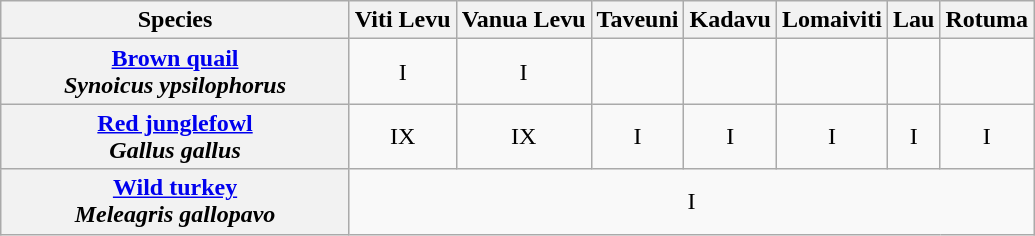<table class="wikitable" style="text-align:center">
<tr>
<th width="225">Species</th>
<th>Viti Levu</th>
<th>Vanua Levu</th>
<th>Taveuni</th>
<th>Kadavu</th>
<th>Lomaiviti</th>
<th>Lau</th>
<th>Rotuma</th>
</tr>
<tr>
<th><a href='#'>Brown quail</a><br><em>Synoicus ypsilophorus</em></th>
<td>I</td>
<td>I</td>
<td></td>
<td></td>
<td></td>
<td></td>
<td></td>
</tr>
<tr>
<th><a href='#'>Red junglefowl</a><br><em>Gallus gallus</em></th>
<td>IX</td>
<td>IX</td>
<td>I</td>
<td>I</td>
<td>I</td>
<td>I</td>
<td>I</td>
</tr>
<tr>
<th><a href='#'>Wild turkey</a><br><em>Meleagris gallopavo</em></th>
<td colspan="8" align="center">I</td>
</tr>
</table>
